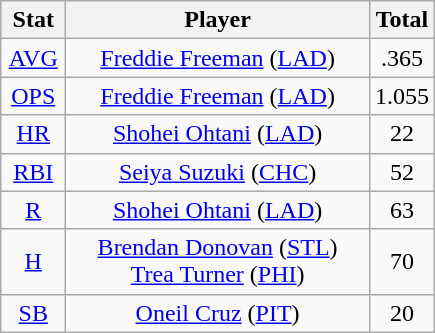<table class="wikitable" style="text-align:center;">
<tr>
<th style="width:15%;">Stat</th>
<th>Player</th>
<th style="width:15%;">Total</th>
</tr>
<tr>
<td><a href='#'>AVG</a></td>
<td><a href='#'>Freddie Freeman</a> (<a href='#'>LAD</a>)</td>
<td>.365</td>
</tr>
<tr>
<td><a href='#'>OPS</a></td>
<td><a href='#'>Freddie Freeman</a> (<a href='#'>LAD</a>)</td>
<td>1.055</td>
</tr>
<tr>
<td><a href='#'>HR</a></td>
<td><a href='#'>Shohei Ohtani</a> (<a href='#'>LAD</a>)</td>
<td>22</td>
</tr>
<tr>
<td><a href='#'>RBI</a></td>
<td><a href='#'>Seiya Suzuki</a> (<a href='#'>CHC</a>)</td>
<td>52</td>
</tr>
<tr>
<td><a href='#'>R</a></td>
<td><a href='#'>Shohei Ohtani</a> (<a href='#'>LAD</a>)</td>
<td>63</td>
</tr>
<tr>
<td><a href='#'>H</a></td>
<td><a href='#'>Brendan Donovan</a> (<a href='#'>STL</a>)<br><a href='#'>Trea Turner</a> (<a href='#'>PHI</a>)</td>
<td>70</td>
</tr>
<tr>
<td><a href='#'>SB</a></td>
<td><a href='#'>Oneil Cruz</a> (<a href='#'>PIT</a>)</td>
<td>20</td>
</tr>
</table>
